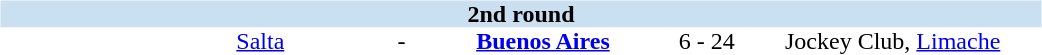<table table width=700>
<tr>
<td width=700 valign="top"><br><table border=0 cellspacing=0 cellpadding=0 style="font-size: 100%; border-collapse: collapse;" width=100%>
<tr bgcolor="#CADFF0">
<td style="font-size:100%"; align="center" colspan="6"><strong>2nd round</strong></td>
</tr>
<tr align=center bgcolor=#FFFFFF>
<td width=90></td>
<td width=170><a href='#'>Salta</a></td>
<td width=20>-</td>
<td width=170><strong><a href='#'>Buenos Aires</a></strong></td>
<td width=50>6 - 24</td>
<td width=200>Jockey Club, <a href='#'>Limache</a></td>
</tr>
</table>
</td>
</tr>
</table>
